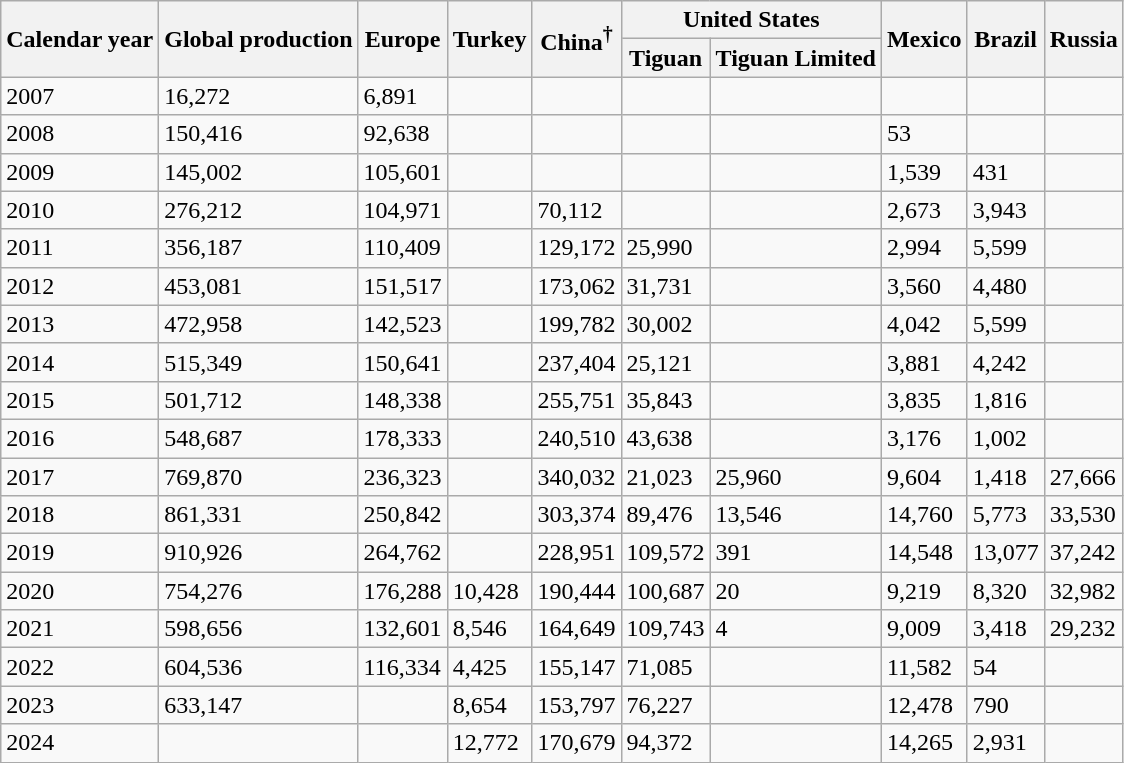<table class="wikitable">
<tr>
<th rowspan="2">Calendar year</th>
<th rowspan="2">Global production</th>
<th rowspan="2">Europe</th>
<th rowspan="2">Turkey</th>
<th rowspan="2">China<sup>†</sup></th>
<th colspan="2">United States</th>
<th rowspan="2">Mexico</th>
<th rowspan="2">Brazil</th>
<th rowspan="2">Russia</th>
</tr>
<tr>
<th>Tiguan</th>
<th>Tiguan Limited</th>
</tr>
<tr>
<td>2007</td>
<td>16,272</td>
<td>6,891</td>
<td></td>
<td></td>
<td></td>
<td></td>
<td></td>
<td></td>
<td></td>
</tr>
<tr>
<td>2008</td>
<td>150,416</td>
<td>92,638</td>
<td></td>
<td></td>
<td></td>
<td></td>
<td>53</td>
<td></td>
<td></td>
</tr>
<tr>
<td>2009</td>
<td>145,002</td>
<td>105,601</td>
<td></td>
<td></td>
<td></td>
<td></td>
<td>1,539</td>
<td>431</td>
<td></td>
</tr>
<tr>
<td>2010</td>
<td>276,212</td>
<td>104,971</td>
<td></td>
<td>70,112</td>
<td></td>
<td></td>
<td>2,673</td>
<td>3,943</td>
<td></td>
</tr>
<tr>
<td>2011</td>
<td>356,187</td>
<td>110,409</td>
<td></td>
<td>129,172</td>
<td>25,990</td>
<td></td>
<td>2,994</td>
<td>5,599</td>
<td></td>
</tr>
<tr>
<td>2012</td>
<td>453,081</td>
<td>151,517</td>
<td></td>
<td>173,062</td>
<td>31,731</td>
<td></td>
<td>3,560</td>
<td>4,480</td>
<td></td>
</tr>
<tr>
<td>2013</td>
<td>472,958</td>
<td>142,523</td>
<td></td>
<td>199,782</td>
<td>30,002</td>
<td></td>
<td>4,042</td>
<td>5,599</td>
<td></td>
</tr>
<tr>
<td>2014</td>
<td>515,349</td>
<td>150,641</td>
<td></td>
<td>237,404</td>
<td>25,121</td>
<td></td>
<td>3,881</td>
<td>4,242</td>
<td></td>
</tr>
<tr>
<td>2015</td>
<td>501,712</td>
<td>148,338</td>
<td></td>
<td>255,751</td>
<td>35,843</td>
<td></td>
<td>3,835</td>
<td>1,816</td>
<td></td>
</tr>
<tr>
<td>2016</td>
<td>548,687</td>
<td>178,333</td>
<td></td>
<td>240,510</td>
<td>43,638</td>
<td></td>
<td>3,176</td>
<td>1,002</td>
<td></td>
</tr>
<tr>
<td>2017</td>
<td>769,870</td>
<td>236,323</td>
<td></td>
<td>340,032</td>
<td>21,023</td>
<td>25,960</td>
<td>9,604</td>
<td>1,418</td>
<td>27,666</td>
</tr>
<tr>
<td>2018</td>
<td>861,331</td>
<td>250,842</td>
<td></td>
<td>303,374</td>
<td>89,476</td>
<td>13,546</td>
<td>14,760</td>
<td>5,773</td>
<td>33,530</td>
</tr>
<tr>
<td>2019</td>
<td>910,926</td>
<td>264,762</td>
<td></td>
<td>228,951</td>
<td>109,572</td>
<td>391</td>
<td>14,548</td>
<td>13,077</td>
<td>37,242</td>
</tr>
<tr>
<td>2020</td>
<td>754,276</td>
<td>176,288</td>
<td>10,428</td>
<td>190,444</td>
<td>100,687</td>
<td>20</td>
<td>9,219</td>
<td>8,320</td>
<td>32,982</td>
</tr>
<tr>
<td>2021</td>
<td>598,656</td>
<td>132,601</td>
<td>8,546</td>
<td>164,649</td>
<td>109,743</td>
<td>4</td>
<td>9,009</td>
<td>3,418</td>
<td>29,232</td>
</tr>
<tr>
<td>2022</td>
<td>604,536</td>
<td>116,334</td>
<td>4,425</td>
<td>155,147</td>
<td>71,085</td>
<td></td>
<td>11,582</td>
<td>54</td>
<td></td>
</tr>
<tr>
<td>2023</td>
<td>633,147</td>
<td></td>
<td>8,654</td>
<td>153,797</td>
<td>76,227</td>
<td></td>
<td>12,478</td>
<td>790</td>
<td></td>
</tr>
<tr>
<td>2024</td>
<td></td>
<td></td>
<td>12,772</td>
<td>170,679</td>
<td>94,372</td>
<td></td>
<td>14,265</td>
<td>2,931</td>
<td></td>
</tr>
</table>
